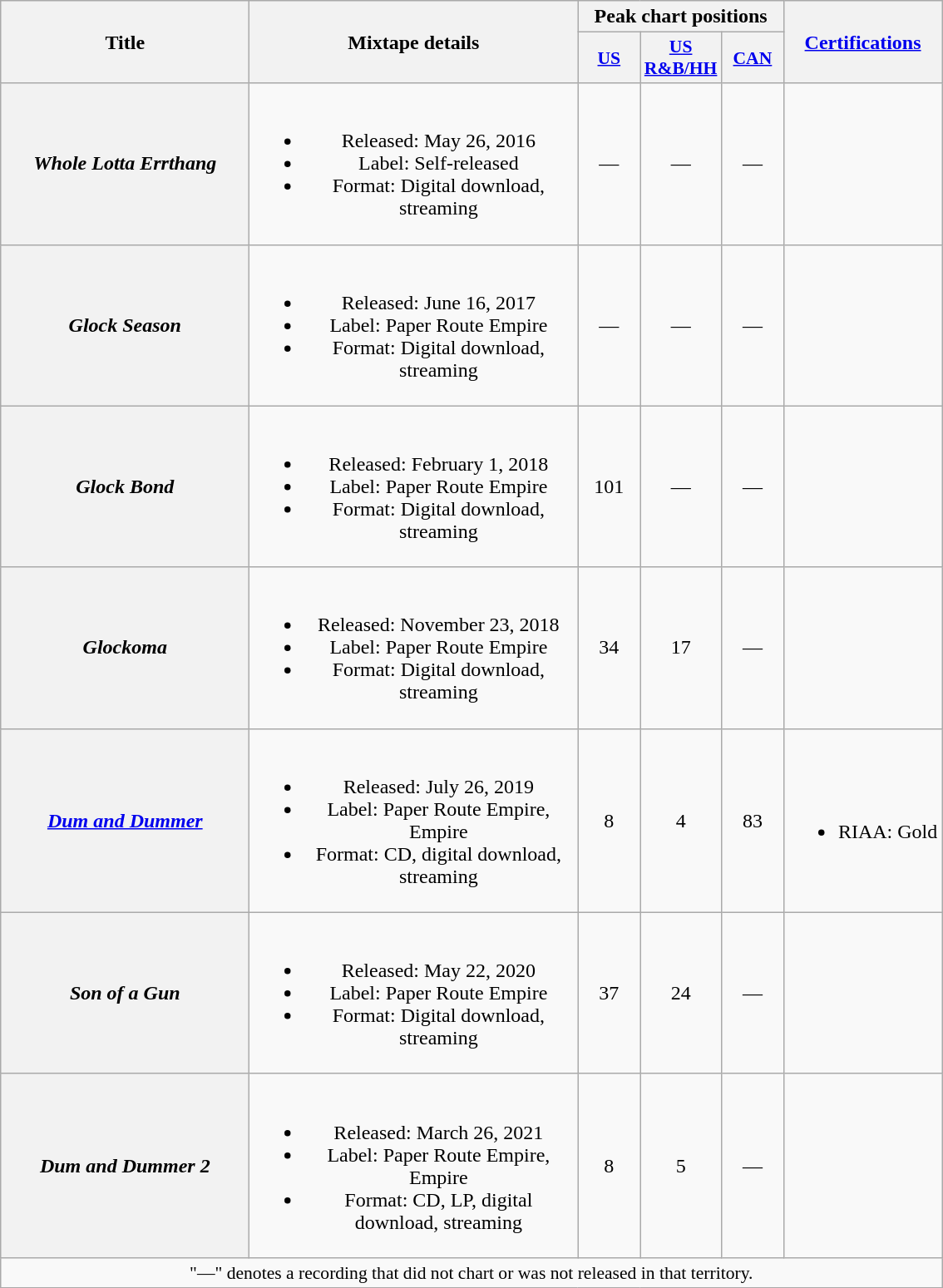<table class="wikitable plainrowheaders" style="text-align:center;">
<tr>
<th scope="col" rowspan="2" style="width:12em;">Title</th>
<th scope="col" rowspan="2" style="width:16em;">Mixtape details</th>
<th scope="col" colspan="3">Peak chart positions</th>
<th rowspan="2"><a href='#'>Certifications</a></th>
</tr>
<tr>
<th style="width:3em; font-size:90%"><a href='#'>US</a><br></th>
<th style="width:3em; font-size:90%"><a href='#'>US R&B/HH</a><br></th>
<th style="width:3em; font-size:90%"><a href='#'>CAN</a></th>
</tr>
<tr>
<th scope="row"><em>Whole Lotta Errthang</em></th>
<td><br><ul><li>Released: May 26, 2016</li><li>Label: Self-released</li><li>Format: Digital download, streaming</li></ul></td>
<td>—</td>
<td>—</td>
<td>—</td>
<td></td>
</tr>
<tr>
<th scope="row"><em>Glock Season</em></th>
<td><br><ul><li>Released: June 16, 2017</li><li>Label: Paper Route Empire</li><li>Format: Digital download, streaming</li></ul></td>
<td>—</td>
<td>—</td>
<td>—</td>
<td></td>
</tr>
<tr>
<th scope="row"><em>Glock Bond</em></th>
<td><br><ul><li>Released: February 1, 2018</li><li>Label: Paper Route Empire</li><li>Format: Digital download, streaming</li></ul></td>
<td>101</td>
<td>—</td>
<td>—</td>
<td></td>
</tr>
<tr>
<th scope="row"><em>Glockoma</em></th>
<td><br><ul><li>Released: November 23, 2018</li><li>Label: Paper Route Empire</li><li>Format: Digital download, streaming</li></ul></td>
<td>34</td>
<td>17</td>
<td>—</td>
<td></td>
</tr>
<tr>
<th scope="row"><em><a href='#'>Dum and Dummer</a></em> </th>
<td><br><ul><li>Released: July 26, 2019</li><li>Label: Paper Route Empire, Empire</li><li>Format: CD, digital download, streaming</li></ul></td>
<td>8</td>
<td>4</td>
<td>83</td>
<td><br><ul><li>RIAA: Gold</li></ul></td>
</tr>
<tr>
<th scope="row"><em>Son of a Gun</em></th>
<td><br><ul><li>Released: May 22, 2020</li><li>Label: Paper Route Empire</li><li>Format: Digital download, streaming</li></ul></td>
<td>37</td>
<td>24</td>
<td>—</td>
<td></td>
</tr>
<tr>
<th scope="row"><em>Dum and Dummer 2</em> </th>
<td><br><ul><li>Released: March 26, 2021</li><li>Label: Paper Route Empire, Empire</li><li>Format: CD, LP, digital download, streaming</li></ul></td>
<td>8</td>
<td>5</td>
<td>—</td>
<td></td>
</tr>
<tr>
<td colspan="13" style="font-size:90%">"—" denotes a recording that did not chart or was not released in that territory.</td>
</tr>
</table>
